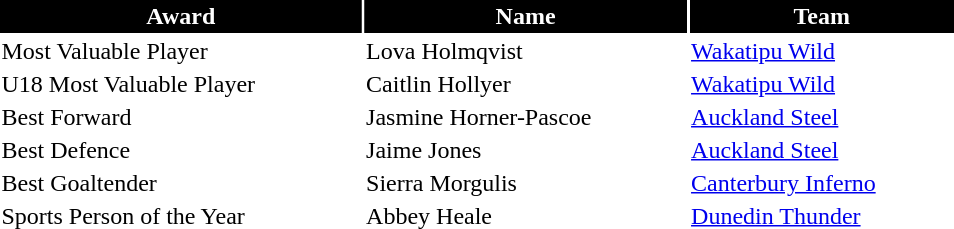<table class="toccolours" style="width:40em">
<tr>
<th style="background:#000000;color:white;border:#000000 1px solid">Award</th>
<th style="background:#000000;color:white;border:#000000 1px solid">Name</th>
<th style="background:#000000;color:white;border:#000000 1px solid">Team</th>
</tr>
<tr>
<td>Most Valuable Player</td>
<td> Lova Holmqvist</td>
<td><a href='#'>Wakatipu Wild</a></td>
</tr>
<tr>
<td>U18 Most Valuable Player</td>
<td> Caitlin Hollyer</td>
<td><a href='#'>Wakatipu Wild</a></td>
</tr>
<tr>
<td>Best Forward</td>
<td> Jasmine Horner-Pascoe</td>
<td><a href='#'>Auckland Steel</a></td>
</tr>
<tr>
<td>Best Defence</td>
<td> Jaime Jones</td>
<td><a href='#'>Auckland Steel</a></td>
</tr>
<tr>
<td>Best Goaltender</td>
<td> Sierra Morgulis</td>
<td><a href='#'>Canterbury Inferno</a></td>
</tr>
<tr>
<td>Sports Person of the Year</td>
<td> Abbey Heale</td>
<td><a href='#'>Dunedin Thunder</a></td>
</tr>
<tr>
</tr>
</table>
